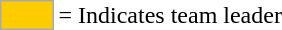<table>
<tr>
<td style="background-color:#FFCC00; border:1px solid #aaaaaa; width:2em;"></td>
<td>= Indicates team leader</td>
</tr>
</table>
